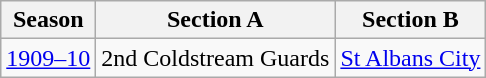<table class="wikitable" style="text-align: left">
<tr>
<th>Season</th>
<th>Section A</th>
<th>Section B</th>
</tr>
<tr>
<td><a href='#'>1909–10</a></td>
<td>2nd Coldstream Guards</td>
<td><a href='#'>St Albans City</a></td>
</tr>
</table>
